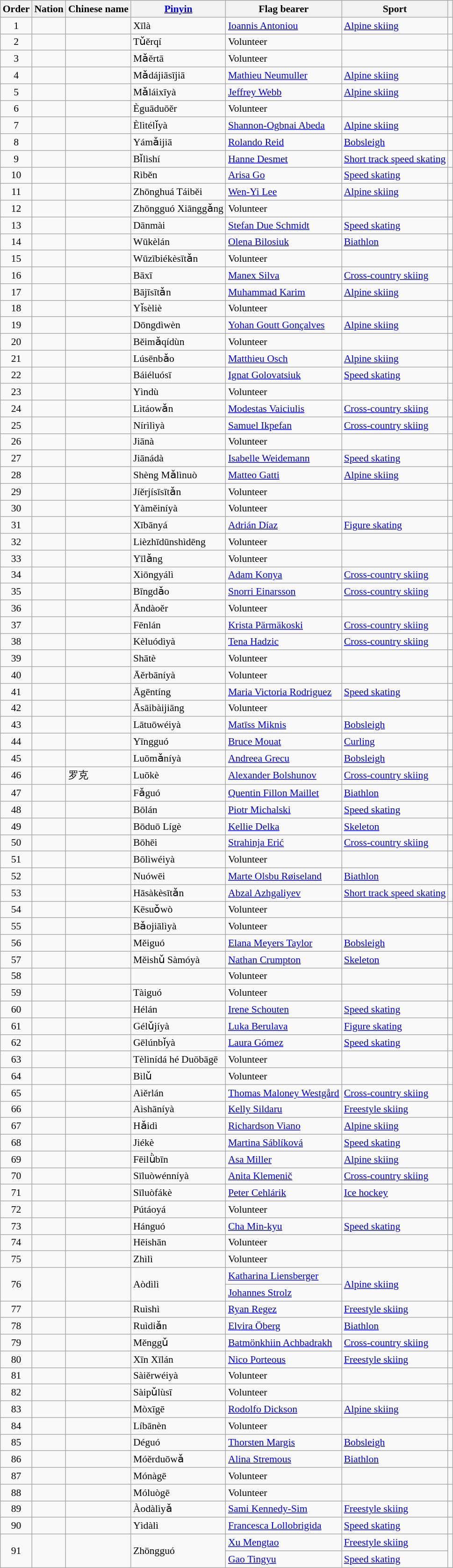<table class="wikitable sortable" style="font-size:90%;">
<tr>
<th>Order</th>
<th>Nation</th>
<th>Chinese name</th>
<th><a href='#'>Pinyin</a></th>
<th>Flag bearer</th>
<th>Sport</th>
<th class="unsortable"></th>
</tr>
<tr>
<td align=center>1</td>
<td></td>
<td></td>
<td>Xīlà</td>
<td><a href='#'>Ioannis Antoniou</a></td>
<td><a href='#'>Alpine skiing</a></td>
<td align=center></td>
</tr>
<tr>
<td align=center>2</td>
<td></td>
<td></td>
<td>Tǔěrqí</td>
<td>Volunteer</td>
<td></td>
<td align=center></td>
</tr>
<tr>
<td align=center>3</td>
<td></td>
<td></td>
<td>Mǎěrtā</td>
<td>Volunteer</td>
<td></td>
<td align=center></td>
</tr>
<tr>
<td align=center>4</td>
<td></td>
<td></td>
<td>Mǎdájiāsījiā</td>
<td><a href='#'>Mathieu Neumuller</a></td>
<td><a href='#'>Alpine skiing</a></td>
<td align=center></td>
</tr>
<tr>
<td align=center>5</td>
<td></td>
<td></td>
<td>Mǎláixīyà</td>
<td><a href='#'>Jeffrey Webb</a></td>
<td><a href='#'>Alpine skiing</a></td>
<td align=center></td>
</tr>
<tr>
<td align=center>6</td>
<td></td>
<td></td>
<td>Èguāduōěr</td>
<td>Volunteer</td>
<td></td>
<td align=center></td>
</tr>
<tr>
<td align=center>7</td>
<td></td>
<td></td>
<td>Èlìtélǐyà</td>
<td><a href='#'>Shannon-Ogbnai Abeda</a></td>
<td><a href='#'>Alpine skiing</a></td>
<td align=center></td>
</tr>
<tr>
<td align=center>8</td>
<td></td>
<td></td>
<td>Yámǎijiā</td>
<td><a href='#'>Rolando Reid</a></td>
<td><a href='#'>Bobsleigh</a></td>
<td align=center></td>
</tr>
<tr>
<td align=center>9</td>
<td></td>
<td></td>
<td>Bǐlìshí</td>
<td><a href='#'>Hanne Desmet</a></td>
<td><a href='#'>Short track speed skating</a></td>
<td align=center></td>
</tr>
<tr>
<td align=center>10</td>
<td></td>
<td></td>
<td>Rìběn</td>
<td><a href='#'>Arisa Go</a></td>
<td><a href='#'>Speed skating</a></td>
<td align=center></td>
</tr>
<tr>
<td align=center>11</td>
<td></td>
<td></td>
<td>Zhōnghuá Táiběi</td>
<td><a href='#'>Wen-Yi Lee</a></td>
<td><a href='#'>Alpine skiing</a></td>
<td align=center></td>
</tr>
<tr>
<td align=center>12</td>
<td></td>
<td></td>
<td>Zhōngguó Xiānggǎng</td>
<td>Volunteer</td>
<td></td>
<td align=center></td>
</tr>
<tr>
<td align=center>13</td>
<td></td>
<td></td>
<td>Dānmài</td>
<td><a href='#'>Stefan Due Schmidt</a></td>
<td><a href='#'>Speed skating</a></td>
<td align=center></td>
</tr>
<tr>
<td align=center>14</td>
<td></td>
<td></td>
<td>Wūkèlán</td>
<td><a href='#'>Olena Bilosiuk</a></td>
<td><a href='#'>Biathlon</a></td>
<td align=center></td>
</tr>
<tr>
<td align=center>15</td>
<td></td>
<td></td>
<td>Wūzībiékèsītǎn</td>
<td>Volunteer</td>
<td></td>
<td align=center></td>
</tr>
<tr>
<td align=center>16</td>
<td></td>
<td></td>
<td>Bāxī</td>
<td><a href='#'>Manex Silva</a></td>
<td><a href='#'>Cross-country skiing</a></td>
<td align=center></td>
</tr>
<tr>
<td align=center>17</td>
<td></td>
<td></td>
<td>Bājīsītǎn</td>
<td><a href='#'>Muhammad Karim</a></td>
<td><a href='#'>Alpine skiing</a></td>
<td align=center></td>
</tr>
<tr>
<td align=center>18</td>
<td></td>
<td></td>
<td>Yǐsèliè</td>
<td>Volunteer</td>
<td></td>
<td align=center></td>
</tr>
<tr>
<td align=center>19</td>
<td></td>
<td></td>
<td>Dōngdìwèn</td>
<td><a href='#'>Yohan Goutt Gonçalves</a></td>
<td><a href='#'>Alpine skiing</a></td>
<td align=center></td>
</tr>
<tr>
<td align=center>20</td>
<td></td>
<td></td>
<td>Běimǎqídùn</td>
<td>Volunteer</td>
<td></td>
<td align=center></td>
</tr>
<tr>
<td align=center>21</td>
<td></td>
<td></td>
<td>Lúsēnbǎo</td>
<td><a href='#'>Matthieu Osch</a></td>
<td><a href='#'>Alpine skiing</a></td>
<td align=center></td>
</tr>
<tr>
<td align=center>22</td>
<td></td>
<td></td>
<td>Báiéluósī</td>
<td><a href='#'>Ignat Golovatsiuk</a></td>
<td><a href='#'>Speed skating</a></td>
<td align=center></td>
</tr>
<tr>
<td align=center>23</td>
<td></td>
<td></td>
<td>Yìndù</td>
<td>Volunteer</td>
<td></td>
<td align=center></td>
</tr>
<tr>
<td align=center>24</td>
<td></td>
<td></td>
<td>Lìtáowǎn</td>
<td><a href='#'>Modestas Vaiciulis</a></td>
<td><a href='#'>Cross-country skiing</a></td>
<td align=center></td>
</tr>
<tr>
<td align=center>25</td>
<td></td>
<td></td>
<td>Nírìlìyà</td>
<td><a href='#'>Samuel Ikpefan</a></td>
<td><a href='#'>Cross-country skiing</a></td>
<td align=center></td>
</tr>
<tr>
<td align=center>26</td>
<td></td>
<td></td>
<td>Jiānà</td>
<td>Volunteer</td>
<td></td>
<td align=center></td>
</tr>
<tr>
<td align=center>27</td>
<td></td>
<td></td>
<td>Jiānádà</td>
<td><a href='#'>Isabelle Weidemann</a></td>
<td><a href='#'>Speed skating</a></td>
<td align=center></td>
</tr>
<tr>
<td align=center>28</td>
<td></td>
<td></td>
<td>Shèng Mǎlìnuò</td>
<td><a href='#'>Matteo Gatti</a></td>
<td><a href='#'>Alpine skiing</a></td>
<td align=center></td>
</tr>
<tr>
<td align=center>29</td>
<td></td>
<td></td>
<td>Jíěrjísīsītǎn</td>
<td>Volunteer</td>
<td></td>
<td align=center></td>
</tr>
<tr>
<td align=center>30</td>
<td></td>
<td></td>
<td>Yàměiníyà</td>
<td>Volunteer</td>
<td></td>
<td align=center></td>
</tr>
<tr>
<td align=center>31</td>
<td></td>
<td></td>
<td>Xībānyá</td>
<td><a href='#'>Adrián Díaz</a></td>
<td><a href='#'>Figure skating</a></td>
<td align=center></td>
</tr>
<tr>
<td align=center>32</td>
<td></td>
<td></td>
<td>Lièzhīdūnshìdēng</td>
<td>Volunteer</td>
<td></td>
<td align=center></td>
</tr>
<tr>
<td align=center>33</td>
<td></td>
<td></td>
<td>Yīlǎng</td>
<td>Volunteer</td>
<td></td>
<td align=center></td>
</tr>
<tr>
<td align=center>34</td>
<td></td>
<td></td>
<td>Xiōngyálì</td>
<td><a href='#'>Adam Konya</a></td>
<td><a href='#'>Cross-country skiing</a></td>
<td align=center></td>
</tr>
<tr>
<td align=center>35</td>
<td></td>
<td></td>
<td>Bīngdǎo</td>
<td><a href='#'>Snorri Einarsson</a></td>
<td><a href='#'>Cross-country skiing</a></td>
<td align=center></td>
</tr>
<tr>
<td align=center>36</td>
<td></td>
<td></td>
<td>Āndàoěr</td>
<td>Volunteer</td>
<td></td>
<td align=center></td>
</tr>
<tr>
<td align=center>37</td>
<td></td>
<td></td>
<td>Fēnlán</td>
<td><a href='#'>Krista Pärmäkoski</a></td>
<td><a href='#'>Cross-country skiing</a></td>
<td align=center></td>
</tr>
<tr>
<td align=center>38</td>
<td></td>
<td></td>
<td>Kèluódìyà</td>
<td><a href='#'>Tena Hadzic</a></td>
<td><a href='#'>Cross-country skiing</a></td>
<td align=center></td>
</tr>
<tr>
<td align=center>39</td>
<td></td>
<td></td>
<td>Shātè</td>
<td>Volunteer</td>
<td></td>
<td align=center></td>
</tr>
<tr>
<td align=center>40</td>
<td></td>
<td></td>
<td>Āěrbāníyà</td>
<td>Volunteer</td>
<td></td>
<td align=center></td>
</tr>
<tr>
<td align=center>41</td>
<td></td>
<td></td>
<td>Āgēntíng</td>
<td><a href='#'>Maria Victoria Rodriguez</a></td>
<td><a href='#'>Speed skating</a></td>
<td align=center></td>
</tr>
<tr>
<td align=center>42</td>
<td></td>
<td></td>
<td>Āsāibàijiāng</td>
<td>Volunteer</td>
<td></td>
<td align=center></td>
</tr>
<tr>
<td align=center>43</td>
<td></td>
<td></td>
<td>Lātuōwéiyà</td>
<td><a href='#'>Matīss Miknis</a></td>
<td><a href='#'>Bobsleigh</a></td>
<td align=center></td>
</tr>
<tr>
<td align=center>44</td>
<td></td>
<td></td>
<td>Yīngguó</td>
<td><a href='#'>Bruce Mouat</a></td>
<td><a href='#'>Curling</a></td>
<td align=center></td>
</tr>
<tr>
<td align=center>45</td>
<td></td>
<td></td>
<td>Luōmǎníyà</td>
<td><a href='#'>Andreea Grecu</a></td>
<td><a href='#'>Bobsleigh</a></td>
<td align=center></td>
</tr>
<tr>
<td align=center>46</td>
<td></td>
<td>罗克 </td>
<td>Luōkè</td>
<td><a href='#'>Alexander Bolshunov</a></td>
<td><a href='#'>Cross-country skiing</a></td>
<td align=center></td>
</tr>
<tr>
<td align=center>47</td>
<td></td>
<td></td>
<td>Fǎguó</td>
<td><a href='#'>Quentin Fillon Maillet</a></td>
<td><a href='#'>Biathlon</a></td>
<td align=center></td>
</tr>
<tr>
<td align=center>48</td>
<td></td>
<td></td>
<td>Bōlán</td>
<td><a href='#'>Piotr Michalski</a></td>
<td><a href='#'>Speed skating</a></td>
<td align=center></td>
</tr>
<tr>
<td align=center>49</td>
<td></td>
<td></td>
<td>Bōduō Lígè</td>
<td><a href='#'>Kellie Delka</a></td>
<td><a href='#'>Skeleton</a></td>
<td align=center></td>
</tr>
<tr>
<td align=center>50</td>
<td></td>
<td></td>
<td>Bōhēi</td>
<td><a href='#'>Strahinja Erić</a></td>
<td><a href='#'>Cross-country skiing</a></td>
<td align=center></td>
</tr>
<tr>
<td align=center>51</td>
<td></td>
<td></td>
<td>Bōlìwéiyà</td>
<td>Volunteer</td>
<td></td>
<td align=center></td>
</tr>
<tr>
<td align=center>52</td>
<td></td>
<td></td>
<td>Nuówēi</td>
<td><a href='#'>Marte Olsbu Røiseland</a></td>
<td><a href='#'>Biathlon</a></td>
<td align=center></td>
</tr>
<tr>
<td align=center>53</td>
<td></td>
<td></td>
<td>Hāsàkèsītǎn</td>
<td><a href='#'>Abzal Azhgaliyev</a></td>
<td><a href='#'>Short track speed skating</a></td>
<td align=center></td>
</tr>
<tr>
<td align=center>54</td>
<td></td>
<td></td>
<td>Kēsuǒwò</td>
<td>Volunteer</td>
<td></td>
<td align=center></td>
</tr>
<tr>
<td align=center>55</td>
<td></td>
<td></td>
<td>Bǎojiālìyà</td>
<td>Volunteer</td>
<td></td>
<td align=center></td>
</tr>
<tr>
<td align=center>56</td>
<td></td>
<td></td>
<td>Měiguó</td>
<td><a href='#'>Elana Meyers Taylor</a></td>
<td><a href='#'>Bobsleigh</a></td>
<td align=center></td>
</tr>
<tr>
<td align=center>57</td>
<td></td>
<td></td>
<td>Měishǔ Sàmóyà</td>
<td><a href='#'>Nathan Crumpton</a></td>
<td><a href='#'>Skeleton</a></td>
<td align=center></td>
</tr>
<tr>
<td align=center>58</td>
<td></td>
<td></td>
<td></td>
<td>Volunteer</td>
<td></td>
<td align=center></td>
</tr>
<tr>
<td align=center>59</td>
<td></td>
<td></td>
<td>Tàiguó</td>
<td>Volunteer</td>
<td></td>
<td align=center></td>
</tr>
<tr>
<td align=center>60</td>
<td></td>
<td></td>
<td>Hélán</td>
<td><a href='#'>Irene Schouten</a></td>
<td><a href='#'>Speed skating</a></td>
<td align=center></td>
</tr>
<tr>
<td align=center>61</td>
<td></td>
<td></td>
<td>Gélǔjíyà</td>
<td><a href='#'>Luka Berulava</a></td>
<td><a href='#'>Figure skating</a></td>
<td align=center></td>
</tr>
<tr>
<td align=center>62</td>
<td></td>
<td></td>
<td>Gēlúnbǐyà</td>
<td><a href='#'>Laura Gómez</a></td>
<td><a href='#'>Speed skating</a></td>
<td align=center></td>
</tr>
<tr>
<td align=center>63</td>
<td></td>
<td></td>
<td>Tèlìnídá hé Duōbāgē</td>
<td>Volunteer</td>
<td></td>
<td align=center></td>
</tr>
<tr>
<td align=center>64</td>
<td></td>
<td></td>
<td>Bìlǔ</td>
<td>Volunteer</td>
<td></td>
<td align=center></td>
</tr>
<tr>
<td align=center>65</td>
<td></td>
<td></td>
<td>Aìěrlán</td>
<td><a href='#'>Thomas Maloney Westgård</a></td>
<td><a href='#'>Cross-country skiing</a></td>
<td align=center></td>
</tr>
<tr>
<td align=center>66</td>
<td></td>
<td></td>
<td>Aìshāníyà</td>
<td><a href='#'>Kelly Sildaru</a></td>
<td><a href='#'>Freestyle skiing</a></td>
<td align=center></td>
</tr>
<tr>
<td align=center>67</td>
<td></td>
<td></td>
<td>Hǎidì</td>
<td><a href='#'>Richardson Viano</a></td>
<td><a href='#'>Alpine skiing</a></td>
<td align=center></td>
</tr>
<tr>
<td align=center>68</td>
<td></td>
<td></td>
<td>Jiékè</td>
<td><a href='#'>Martina Sáblíková</a></td>
<td><a href='#'>Speed skating</a></td>
<td align=center></td>
</tr>
<tr>
<td align=center>69</td>
<td></td>
<td></td>
<td>Fēilǜbīn</td>
<td><a href='#'>Asa Miller</a></td>
<td><a href='#'>Alpine skiing</a></td>
<td align=center></td>
</tr>
<tr>
<td align=center>70</td>
<td></td>
<td></td>
<td>Sīluòwénníyà</td>
<td><a href='#'>Anita Klemenič</a></td>
<td><a href='#'>Cross-country skiing</a></td>
<td align=center></td>
</tr>
<tr>
<td align=center>71</td>
<td></td>
<td></td>
<td>Sīluòfákè</td>
<td><a href='#'>Peter Cehlárik</a></td>
<td><a href='#'>Ice hockey</a></td>
<td align=center></td>
</tr>
<tr>
<td align=center>72</td>
<td></td>
<td></td>
<td>Pútáoyá</td>
<td>Volunteer</td>
<td></td>
<td align=center></td>
</tr>
<tr>
<td align=center>73</td>
<td></td>
<td></td>
<td>Hánguó</td>
<td><a href='#'>Cha Min-kyu</a></td>
<td><a href='#'>Speed skating</a></td>
<td align=center></td>
</tr>
<tr>
<td align=center>74</td>
<td></td>
<td></td>
<td>Hēishān</td>
<td>Volunteer</td>
<td></td>
<td align=center></td>
</tr>
<tr>
<td align=center>75</td>
<td></td>
<td></td>
<td>Zhìlì</td>
<td>Volunteer</td>
<td></td>
<td align=center></td>
</tr>
<tr>
<td align=center rowspan=2>76</td>
<td rowspan=2></td>
<td rowspan=2></td>
<td rowspan=2>Aòdìlì</td>
<td><a href='#'>Katharina Liensberger</a></td>
<td rowspan=2><a href='#'>Alpine skiing</a></td>
<td rowspan=2 align=center></td>
</tr>
<tr>
<td><a href='#'>Johannes Strolz</a></td>
</tr>
<tr>
<td align=center>77</td>
<td></td>
<td></td>
<td>Ruìshì</td>
<td><a href='#'>Ryan Regez</a></td>
<td><a href='#'>Freestyle skiing</a></td>
<td align=center></td>
</tr>
<tr>
<td align=center>78</td>
<td></td>
<td></td>
<td>Ruìdiǎn</td>
<td><a href='#'>Elvira Öberg</a></td>
<td><a href='#'>Biathlon</a></td>
<td align=center></td>
</tr>
<tr>
<td align=center>79</td>
<td></td>
<td></td>
<td>Měnggǔ</td>
<td><a href='#'>Batmönkhiin Achbadrakh</a></td>
<td><a href='#'>Cross-country skiing</a></td>
<td align=center></td>
</tr>
<tr>
<td align=center>80</td>
<td></td>
<td></td>
<td>Xīn Xīlán</td>
<td><a href='#'>Nico Porteous</a></td>
<td><a href='#'>Freestyle skiing</a></td>
<td align=center></td>
</tr>
<tr>
<td align=center>81</td>
<td></td>
<td></td>
<td>Sàiěrwéiyà</td>
<td>Volunteer</td>
<td></td>
<td align=center></td>
</tr>
<tr>
<td align=center>82</td>
<td></td>
<td></td>
<td>Sàipǔlùsī</td>
<td>Volunteer</td>
<td></td>
<td align=center></td>
</tr>
<tr>
<td align=center>83</td>
<td></td>
<td></td>
<td>Mòxīgē</td>
<td><a href='#'>Rodolfo Dickson</a></td>
<td><a href='#'>Alpine skiing</a></td>
<td align=center></td>
</tr>
<tr>
<td align=center>84</td>
<td></td>
<td></td>
<td>Líbānèn</td>
<td>Volunteer</td>
<td></td>
<td align=center></td>
</tr>
<tr>
<td align=center>85</td>
<td></td>
<td></td>
<td>Déguó</td>
<td><a href='#'>Thorsten Margis</a></td>
<td><a href='#'>Bobsleigh</a></td>
<td align=center></td>
</tr>
<tr>
<td align=center>86</td>
<td></td>
<td></td>
<td>Móěrduōwǎ</td>
<td><a href='#'>Alina Stremous</a></td>
<td><a href='#'>Biathlon</a></td>
<td align=center></td>
</tr>
<tr>
<td align=center>87</td>
<td></td>
<td></td>
<td>Mónàgē</td>
<td>Volunteer</td>
<td></td>
<td align=center></td>
</tr>
<tr>
<td align=center>88</td>
<td></td>
<td></td>
<td>Móluògē</td>
<td>Volunteer</td>
<td></td>
<td align=center></td>
</tr>
<tr>
<td align=center>89</td>
<td></td>
<td></td>
<td>Àodàlìyǎ</td>
<td><a href='#'>Sami Kennedy-Sim</a></td>
<td><a href='#'>Freestyle skiing</a></td>
<td align=center></td>
</tr>
<tr>
<td align=center>90</td>
<td></td>
<td></td>
<td>Yìdàlì</td>
<td><a href='#'>Francesca Lollobrigida</a></td>
<td><a href='#'>Speed skating</a></td>
<td align=center></td>
</tr>
<tr>
<td align=center rowspan=2>91</td>
<td rowspan=2></td>
<td rowspan=2></td>
<td rowspan=2>Zhōngguó</td>
<td><a href='#'>Xu Mengtao</a></td>
<td><a href='#'>Freestyle skiing</a></td>
<td rowspan=2 align=center></td>
</tr>
<tr>
<td><a href='#'>Gao Tingyu</a></td>
<td><a href='#'>Speed skating</a></td>
</tr>
</table>
